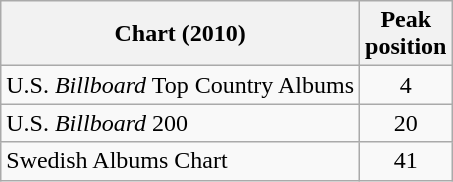<table class="wikitable">
<tr>
<th>Chart (2010)</th>
<th>Peak<br>position</th>
</tr>
<tr>
<td>U.S. <em>Billboard</em> Top Country Albums</td>
<td style="text-align:center;">4</td>
</tr>
<tr>
<td>U.S. <em>Billboard</em> 200</td>
<td style="text-align:center;">20</td>
</tr>
<tr>
<td>Swedish Albums Chart</td>
<td style="text-align:center;">41</td>
</tr>
</table>
